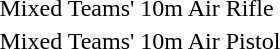<table>
<tr>
<td>Mixed Teams' 10m Air Rifle<br></td>
<td><br></td>
<td><br></td>
<td> <br> </td>
</tr>
<tr>
<td>Mixed Teams' 10m Air Pistol<br></td>
<td> <br> </td>
<td> <br> </td>
<td> <br> </td>
</tr>
</table>
